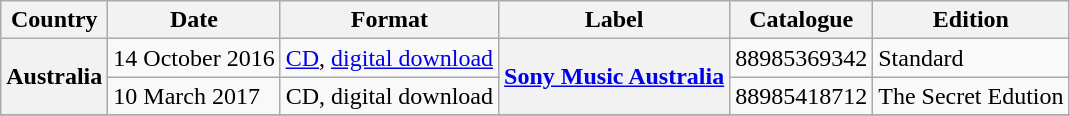<table class="wikitable plainrowheaders">
<tr>
<th scope="col">Country</th>
<th scope="col">Date</th>
<th scope="col">Format</th>
<th scope="col">Label</th>
<th scope="col">Catalogue</th>
<th scope="col">Edition</th>
</tr>
<tr>
<th scope="row" rowspan="2">Australia</th>
<td>14 October 2016</td>
<td><a href='#'>CD</a>, <a href='#'>digital download</a></td>
<th scope="row" rowspan="2"><a href='#'>Sony Music Australia</a></th>
<td>88985369342</td>
<td>Standard</td>
</tr>
<tr>
<td>10 March 2017</td>
<td>CD, digital download</td>
<td>88985418712</td>
<td>The Secret Edution</td>
</tr>
<tr>
</tr>
</table>
